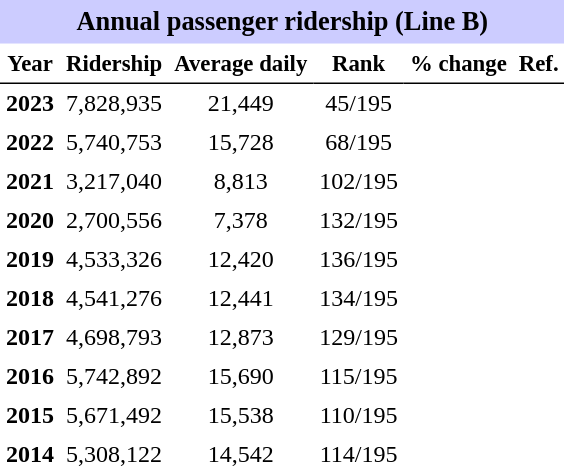<table class="toccolours" cellpadding="4" cellspacing="0" style="text-align:right;">
<tr>
<th colspan="6"  style="background-color:#ccf; background-color:#ccf; font-size:110%; text-align:center;">Annual passenger ridership (Line B)</th>
</tr>
<tr style="font-size:95%; text-align:center">
<th style="border-bottom:1px solid black">Year</th>
<th style="border-bottom:1px solid black">Ridership</th>
<th style="border-bottom:1px solid black">Average daily</th>
<th style="border-bottom:1px solid black">Rank</th>
<th style="border-bottom:1px solid black">% change</th>
<th style="border-bottom:1px solid black">Ref.</th>
</tr>
<tr style="text-align:center;">
<td><strong>2023</strong></td>
<td>7,828,935</td>
<td>21,449</td>
<td>45/195</td>
<td></td>
<td></td>
</tr>
<tr style="text-align:center;">
<td><strong>2022</strong></td>
<td>5,740,753</td>
<td>15,728</td>
<td>68/195</td>
<td></td>
<td></td>
</tr>
<tr style="text-align:center;">
<td><strong>2021</strong></td>
<td>3,217,040</td>
<td>8,813</td>
<td>102/195</td>
<td></td>
<td></td>
</tr>
<tr style="text-align:center;">
<td><strong>2020</strong></td>
<td>2,700,556</td>
<td>7,378</td>
<td>132/195</td>
<td></td>
<td></td>
</tr>
<tr style="text-align:center;">
<td><strong>2019</strong></td>
<td>4,533,326</td>
<td>12,420</td>
<td>136/195</td>
<td></td>
<td></td>
</tr>
<tr style="text-align:center;">
<td><strong>2018</strong></td>
<td>4,541,276</td>
<td>12,441</td>
<td>134/195</td>
<td></td>
<td></td>
</tr>
<tr style="text-align:center;">
<td><strong>2017</strong></td>
<td>4,698,793</td>
<td>12,873</td>
<td>129/195</td>
<td></td>
<td></td>
</tr>
<tr style="text-align:center;">
<td><strong>2016</strong></td>
<td>5,742,892</td>
<td>15,690</td>
<td>115/195</td>
<td></td>
<td></td>
</tr>
<tr style="text-align:center;">
<td><strong>2015</strong></td>
<td>5,671,492</td>
<td>15,538</td>
<td>110/195</td>
<td></td>
<td></td>
</tr>
<tr style="text-align:center;">
<td><strong>2014</strong></td>
<td>5,308,122</td>
<td>14,542</td>
<td>114/195</td>
<td></td>
<td></td>
</tr>
</table>
